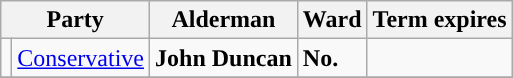<table class="wikitable">
<tr>
<th colspan="2">Party</th>
<th>Alderman</th>
<th>Ward</th>
<th>Term expires</th>
</tr>
<tr>
<td style="background-color:"></td>
<td><a href='#'>Conservative</a></td>
<td><strong>John Duncan</strong></td>
<td><strong>No. </strong></td>
<td></td>
</tr>
<tr>
</tr>
</table>
